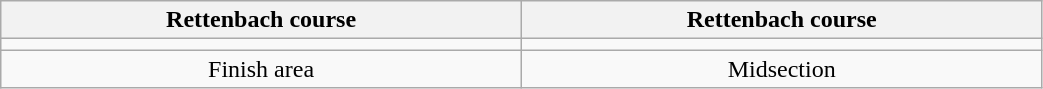<table class="wikitable" style="text-align:center; width:55%; border:1px #AAAAFF solid">
<tr>
<th>Rettenbach course</th>
<th>Rettenbach course</th>
</tr>
<tr>
<td width=200></td>
<td width=200></td>
</tr>
<tr>
<td>Finish area</td>
<td>Midsection</td>
</tr>
</table>
